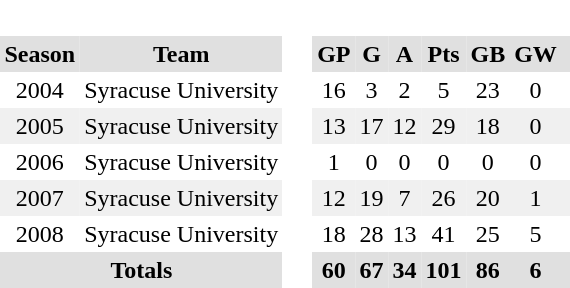<table BORDER="0" CELLPADDING="3" CELLSPACING="0">
<tr ALIGN="center" bgcolor="#e0e0e0">
<th colspan="2" bgcolor="#ffffff"> </th>
<th rowspan="99" bgcolor="#ffffff"> </th>
<th rowspan="99" bgcolor="#ffffff"> </th>
</tr>
<tr ALIGN="center" bgcolor="#e0e0e0">
<th>Season</th>
<th>Team</th>
<th>GP</th>
<th>G</th>
<th>A</th>
<th>Pts</th>
<th>GB</th>
<th>GW</th>
<th></th>
</tr>
<tr ALIGN="center">
<td>2004</td>
<td>Syracuse University</td>
<td>16</td>
<td>3</td>
<td>2</td>
<td>5</td>
<td>23</td>
<td>0</td>
<td></td>
</tr>
<tr ALIGN="center" bgcolor="#f0f0f0">
<td>2005</td>
<td>Syracuse University</td>
<td>13</td>
<td>17</td>
<td>12</td>
<td>29</td>
<td>18</td>
<td>0</td>
<td></td>
</tr>
<tr ALIGN="center">
<td>2006</td>
<td>Syracuse University</td>
<td>1</td>
<td>0</td>
<td>0</td>
<td>0</td>
<td>0</td>
<td>0</td>
<td></td>
</tr>
<tr ALIGN="center" bgcolor="#f0f0f0">
<td>2007</td>
<td>Syracuse University</td>
<td>12</td>
<td>19</td>
<td>7</td>
<td>26</td>
<td>20</td>
<td>1</td>
<td></td>
</tr>
<tr ALIGN="center">
<td>2008</td>
<td>Syracuse University</td>
<td>18</td>
<td>28</td>
<td>13</td>
<td>41</td>
<td>25</td>
<td>5</td>
<td></td>
</tr>
<tr ALIGN="center" bgcolor="#e0e0e0">
<th colspan="2">Totals</th>
<th>60</th>
<th>67</th>
<th>34</th>
<th>101</th>
<th>86</th>
<th>6</th>
<th></th>
</tr>
</table>
